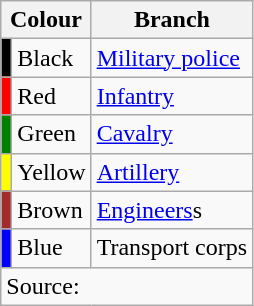<table class="wikitable">
<tr>
<th colspan=2>Colour</th>
<th>Branch</th>
</tr>
<tr>
<td style="background:black"></td>
<td>Black</td>
<td><a href='#'>Military police</a></td>
</tr>
<tr>
<td style="background:red"></td>
<td>Red</td>
<td><a href='#'>Infantry</a></td>
</tr>
<tr>
<td style="background:green"></td>
<td>Green</td>
<td><a href='#'>Cavalry</a></td>
</tr>
<tr>
<td style="background:yellow"></td>
<td>Yellow</td>
<td><a href='#'>Artillery</a></td>
</tr>
<tr>
<td style="background:brown"></td>
<td>Brown</td>
<td><a href='#'>Engineers</a>s</td>
</tr>
<tr>
<td style="background:blue"></td>
<td>Blue</td>
<td>Transport corps</td>
</tr>
<tr>
<td colspan=3>Source: </td>
</tr>
</table>
